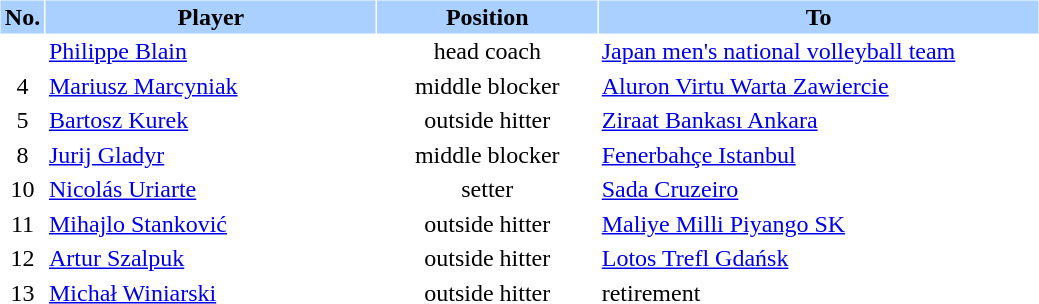<table border="0" cellspacing="1" cellpadding="2">
<tr bgcolor=#AAD0FF>
<th width=4%>No.</th>
<th width=30%>Player</th>
<th width=20%>Position</th>
<th width=40%>To</th>
</tr>
<tr>
<td align=center></td>
<td> <a href='#'>Philippe Blain</a></td>
<td align=center>head coach</td>
<td><a href='#'>Japan men's national volleyball team</a></td>
</tr>
<tr>
<td align=center>4</td>
<td> <a href='#'>Mariusz Marcyniak</a></td>
<td align=center>middle blocker</td>
<td><a href='#'>Aluron Virtu Warta Zawiercie</a></td>
</tr>
<tr>
<td align=center>5</td>
<td> <a href='#'>Bartosz Kurek</a></td>
<td align=center>outside hitter</td>
<td><a href='#'>Ziraat Bankası Ankara</a></td>
</tr>
<tr>
<td align=center>8</td>
<td> <a href='#'>Jurij Gladyr</a></td>
<td align=center>middle blocker</td>
<td><a href='#'>Fenerbahçe Istanbul</a></td>
</tr>
<tr>
<td align=center>10</td>
<td> <a href='#'>Nicolás Uriarte</a></td>
<td align=center>setter</td>
<td><a href='#'>Sada Cruzeiro</a></td>
</tr>
<tr>
<td align=center>11</td>
<td> <a href='#'>Mihajlo Stanković</a></td>
<td align=center>outside hitter</td>
<td><a href='#'>Maliye Milli Piyango SK</a></td>
</tr>
<tr>
<td align=center>12</td>
<td> <a href='#'>Artur Szalpuk</a></td>
<td align=center>outside hitter</td>
<td><a href='#'>Lotos Trefl Gdańsk</a></td>
</tr>
<tr>
<td align=center>13</td>
<td> <a href='#'>Michał Winiarski</a></td>
<td align=center>outside hitter</td>
<td>retirement</td>
</tr>
<tr>
</tr>
</table>
